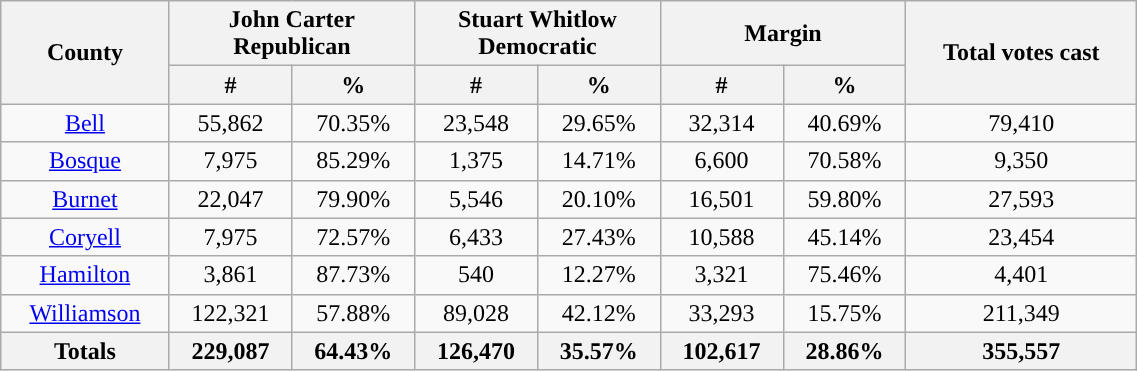<table width="60%"  class="wikitable sortable" style="text-align:center">
<tr>
<th rowspan="2">County</th>
<th style="text-align:center;" colspan="2">John Carter<br>Republican</th>
<th style="text-align:center;" colspan="2">Stuart Whitlow<br>Democratic</th>
<th style="text-align:center;" colspan="2">Margin</th>
<th rowspan="2" style="text-align:center;">Total votes cast</th>
</tr>
<tr>
<th style="text-align:center;" data-sort-type="number">#</th>
<th style="text-align:center;" data-sort-type="number">%</th>
<th style="text-align:center;" data-sort-type="number">#</th>
<th style="text-align:center;" data-sort-type="number">%</th>
<th style="text-align:center;" data-sort-type="number">#</th>
<th style="text-align:center;" data-sort-type="number">%</th>
</tr>
<tr style="text-align:center;">
<td style="background-color:"><a href='#'>Bell</a></td>
<td style="background-color:">55,862</td>
<td style="background-color:">70.35%</td>
<td style="color:black;background-color:">23,548</td>
<td style="color:black;background-color:">29.65%</td>
<td style="background-color:">32,314</td>
<td style="background-color:">40.69%</td>
<td style="background-color:">79,410</td>
</tr>
<tr style="text-align:center;">
<td style="background-color:"><a href='#'>Bosque</a></td>
<td style="background-color:">7,975</td>
<td style="background-color:">85.29%</td>
<td style="color:black;background-color:">1,375</td>
<td style="color:black;background-color:">14.71%</td>
<td style="background-color:">6,600</td>
<td style="background-color:">70.58%</td>
<td style="background-color:">9,350</td>
</tr>
<tr style="text-align:center;">
<td style="background-color:"><a href='#'>Burnet</a></td>
<td style="background-color:">22,047</td>
<td style="background-color:">79.90%</td>
<td style="color:black;background-color:">5,546</td>
<td style="color:black;background-color:">20.10%</td>
<td style="background-color:">16,501</td>
<td style="background-color:">59.80%</td>
<td style="background-color:">27,593</td>
</tr>
<tr style="text-align:center;">
<td style="background-color:"><a href='#'>Coryell</a></td>
<td style="background-color:">7,975</td>
<td style="background-color:">72.57%</td>
<td style="color:black;background-color:">6,433</td>
<td style="color:black;background-color:">27.43%</td>
<td style="background-color:">10,588</td>
<td style="background-color:">45.14%</td>
<td style="background-color:">23,454</td>
</tr>
<tr style="text-align:center;">
<td style="background-color:"><a href='#'>Hamilton</a></td>
<td style="background-color:">3,861</td>
<td style="background-color:">87.73%</td>
<td style="color:black;background-color:">540</td>
<td style="color:black;background-color:">12.27%</td>
<td style="background-color:">3,321</td>
<td style="background-color:">75.46%</td>
<td style="background-color:">4,401</td>
</tr>
<tr style="text-align:center;">
<td style="background-color:"><a href='#'>Williamson</a></td>
<td style="background-color:">122,321</td>
<td style="background-color:">57.88%</td>
<td style="color:black;background-color:">89,028</td>
<td style="color:black;background-color:">42.12%</td>
<td style="background-color:">33,293</td>
<td style="background-color:">15.75%</td>
<td style="background-color:">211,349</td>
</tr>
<tr style="text-align:center;">
<th>Totals</th>
<th>229,087</th>
<th>64.43%</th>
<th>126,470</th>
<th>35.57%</th>
<th>102,617</th>
<th>28.86%</th>
<th>355,557</th>
</tr>
</table>
